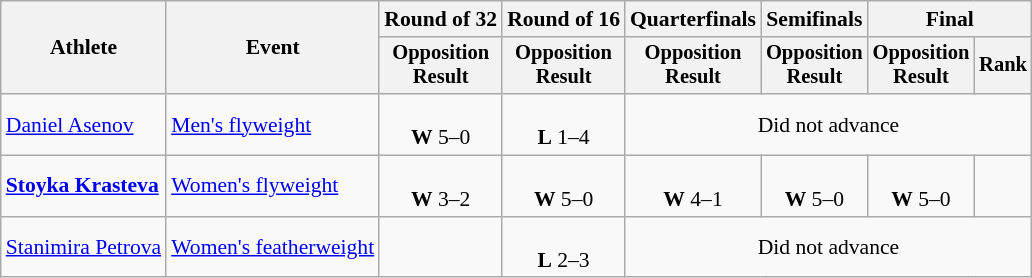<table class="wikitable" style="font-size:90%">
<tr>
<th rowspan="2">Athlete</th>
<th rowspan="2">Event</th>
<th>Round of 32</th>
<th>Round of 16</th>
<th>Quarterfinals</th>
<th>Semifinals</th>
<th colspan=2>Final</th>
</tr>
<tr style="font-size:95%">
<th>Opposition<br>Result</th>
<th>Opposition<br>Result</th>
<th>Opposition<br>Result</th>
<th>Opposition<br>Result</th>
<th>Opposition<br>Result</th>
<th>Rank</th>
</tr>
<tr align=center>
<td align=left><a href='#'>Daniel Asenov</a></td>
<td align=left><a href='#'>Men's flyweight</a></td>
<td><br><strong>W</strong> 5–0</td>
<td><br><strong>L</strong> 1–4</td>
<td colspan=4>Did not advance</td>
</tr>
<tr align=center>
<td align=left><strong><a href='#'>Stoyka Krasteva</a></strong></td>
<td align=left><a href='#'>Women's flyweight</a></td>
<td><br><strong>W</strong> 3–2</td>
<td><br><strong>W</strong> 5–0</td>
<td><br><strong>W</strong> 4–1</td>
<td><br><strong>W</strong> 5–0</td>
<td><br><strong>W</strong> 5–0</td>
<td></td>
</tr>
<tr align=center>
<td align=left><a href='#'>Stanimira Petrova</a></td>
<td align=left><a href='#'>Women's featherweight</a></td>
<td></td>
<td><br><strong>L</strong> 2–3</td>
<td colspan=4>Did not advance</td>
</tr>
</table>
